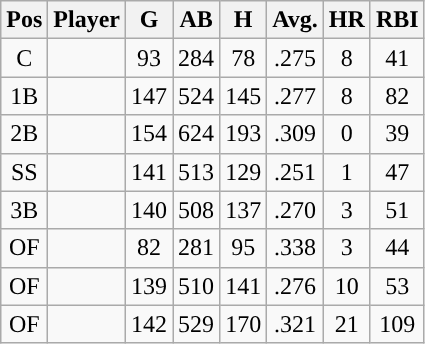<table class="wikitable sortable" style="text-align:center;">
<tr>
<th>Pos</th>
<th>Player</th>
<th>G</th>
<th>AB</th>
<th>H</th>
<th>Avg.</th>
<th>HR</th>
<th>RBI</th>
</tr>
<tr>
<td>C</td>
<td></td>
<td>93</td>
<td>284</td>
<td>78</td>
<td>.275</td>
<td>8</td>
<td>41</td>
</tr>
<tr>
<td>1B</td>
<td></td>
<td>147</td>
<td>524</td>
<td>145</td>
<td>.277</td>
<td>8</td>
<td>82</td>
</tr>
<tr>
<td>2B</td>
<td></td>
<td>154</td>
<td>624</td>
<td>193</td>
<td>.309</td>
<td>0</td>
<td>39</td>
</tr>
<tr>
<td>SS</td>
<td></td>
<td>141</td>
<td>513</td>
<td>129</td>
<td>.251</td>
<td>1</td>
<td>47</td>
</tr>
<tr>
<td>3B</td>
<td></td>
<td>140</td>
<td>508</td>
<td>137</td>
<td>.270</td>
<td>3</td>
<td>51</td>
</tr>
<tr>
<td>OF</td>
<td></td>
<td>82</td>
<td>281</td>
<td>95</td>
<td>.338</td>
<td>3</td>
<td>44</td>
</tr>
<tr>
<td>OF</td>
<td></td>
<td>139</td>
<td>510</td>
<td>141</td>
<td>.276</td>
<td>10</td>
<td>53</td>
</tr>
<tr>
<td>OF</td>
<td></td>
<td>142</td>
<td>529</td>
<td>170</td>
<td>.321</td>
<td>21</td>
<td>109</td>
</tr>
</table>
